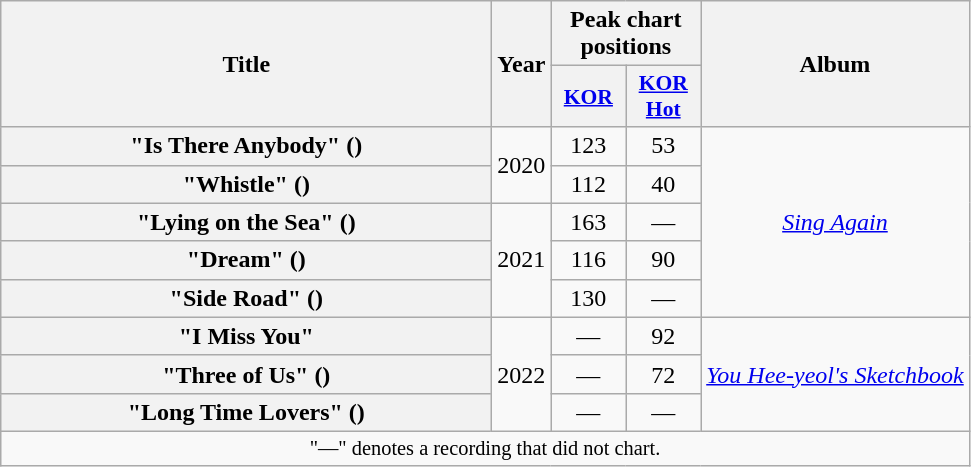<table class="wikitable plainrowheaders" style="text-align:center;">
<tr>
<th rowspan="2" style="width:20em;">Title</th>
<th rowspan="2">Year</th>
<th colspan="2">Peak chart positions</th>
<th rowspan="2">Album</th>
</tr>
<tr>
<th scope="col" style="width:3em;font-size:90%"><a href='#'>KOR</a><br></th>
<th scope="col" style="width:3em;font-size:90%"><a href='#'>KOR<br>Hot</a><br></th>
</tr>
<tr>
<th scope="row">"Is There Anybody" ()</th>
<td rowspan="2">2020</td>
<td>123</td>
<td>53</td>
<td rowspan="5"><em><a href='#'>Sing Again</a></em></td>
</tr>
<tr>
<th scope="row">"Whistle" ()</th>
<td>112</td>
<td>40</td>
</tr>
<tr>
<th scope="row">"Lying on the Sea" ()</th>
<td rowspan="3">2021</td>
<td>163</td>
<td>—</td>
</tr>
<tr>
<th scope="row">"Dream" ()</th>
<td>116</td>
<td>90</td>
</tr>
<tr>
<th scope="row">"Side Road" ()</th>
<td>130</td>
<td>—</td>
</tr>
<tr>
<th scope="row">"I Miss You"</th>
<td rowspan="3">2022</td>
<td>—</td>
<td>92</td>
<td rowspan="3"><em><a href='#'>You Hee-yeol's Sketchbook</a></em></td>
</tr>
<tr>
<th scope="row">"Three of Us" ()</th>
<td>—</td>
<td>72</td>
</tr>
<tr>
<th scope="row">"Long Time Lovers" ()<br></th>
<td>—</td>
<td>—</td>
</tr>
<tr>
<td colspan="5" style="font-size:85%">"—" denotes a recording that did not chart.</td>
</tr>
</table>
